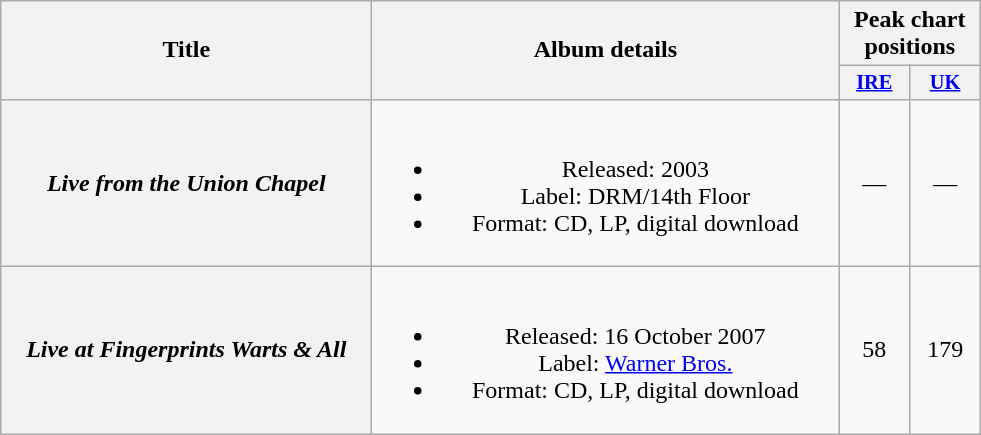<table class="wikitable plainrowheaders" style="text-align:center;" border="1">
<tr>
<th scope="col" rowspan="2" style="width:15em;">Title</th>
<th scope="col" rowspan="2" style="width:19em;">Album details</th>
<th scope="col" colspan="2">Peak chart positions</th>
</tr>
<tr>
<th scope="col" style="width:3em;font-size:85%;"><a href='#'>IRE</a><br></th>
<th scope="col" style="width:3em;font-size:85%;"><a href='#'>UK</a><br></th>
</tr>
<tr>
<th scope="row"><em>Live from the Union Chapel</em></th>
<td><br><ul><li>Released: 2003</li><li>Label: DRM/14th Floor</li><li>Format: CD, LP, digital download</li></ul></td>
<td>—</td>
<td>—</td>
</tr>
<tr>
<th scope="row"><em>Live at Fingerprints Warts & All</em></th>
<td><br><ul><li>Released: 16 October 2007</li><li>Label: <a href='#'>Warner Bros.</a></li><li>Format: CD, LP, digital download</li></ul></td>
<td>58</td>
<td>179</td>
</tr>
</table>
